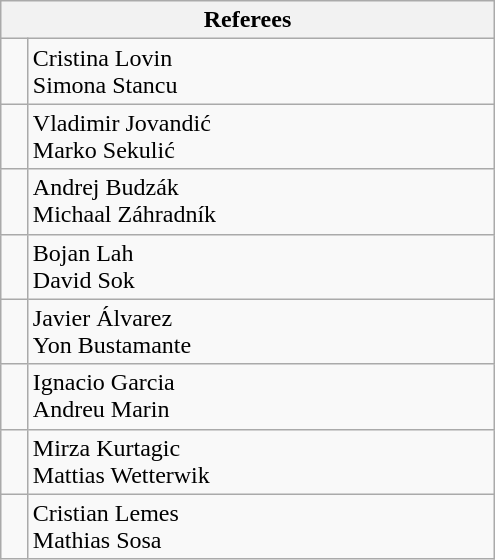<table class="wikitable" style="width: 330px;">
<tr>
<th colspan="2">Referees</th>
</tr>
<tr>
<td></td>
<td>Cristina Lovin<br>Simona Stancu</td>
</tr>
<tr>
<td></td>
<td>Vladimir Jovandić<br>Marko Sekulić</td>
</tr>
<tr>
<td></td>
<td>Andrej Budzák<br>Michaal Záhradník</td>
</tr>
<tr>
<td></td>
<td>Bojan Lah<br>David Sok</td>
</tr>
<tr>
<td></td>
<td>Javier Álvarez<br>Yon Bustamante</td>
</tr>
<tr>
<td></td>
<td>Ignacio Garcia<br>Andreu Marin</td>
</tr>
<tr>
<td></td>
<td>Mirza Kurtagic<br>Mattias Wetterwik</td>
</tr>
<tr>
<td></td>
<td>Cristian Lemes<br>Mathias Sosa</td>
</tr>
</table>
